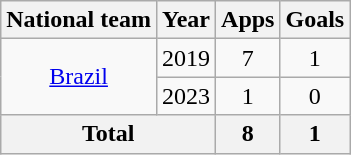<table class="wikitable" style="text-align:center">
<tr>
<th>National team</th>
<th>Year</th>
<th>Apps</th>
<th>Goals</th>
</tr>
<tr>
<td rowspan="2"><a href='#'>Brazil</a></td>
<td>2019</td>
<td>7</td>
<td>1</td>
</tr>
<tr>
<td>2023</td>
<td>1</td>
<td>0</td>
</tr>
<tr>
<th colspan="2">Total</th>
<th>8</th>
<th>1</th>
</tr>
</table>
